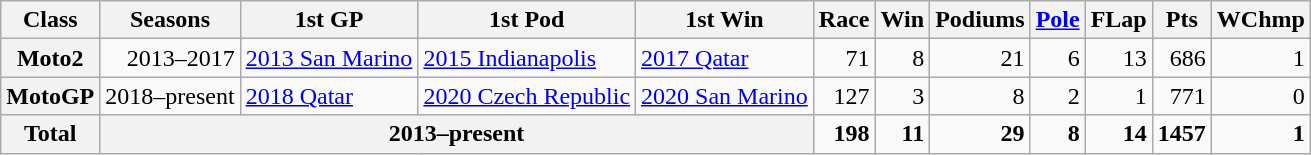<table class="wikitable" style="text-align:right;">
<tr>
<th>Class</th>
<th>Seasons</th>
<th>1st GP</th>
<th>1st Pod</th>
<th>1st Win</th>
<th>Race</th>
<th>Win</th>
<th>Podiums</th>
<th><a href='#'>Pole</a></th>
<th>FLap</th>
<th>Pts</th>
<th>WChmp</th>
</tr>
<tr>
<th>Moto2</th>
<td>2013–2017</td>
<td style="text-align:left;"><a href='#'>2013 San Marino</a></td>
<td style="text-align:left;"><a href='#'>2015 Indianapolis</a></td>
<td style="text-align:left;"><a href='#'>2017 Qatar</a></td>
<td>71</td>
<td>8</td>
<td>21</td>
<td>6</td>
<td>13</td>
<td>686</td>
<td>1</td>
</tr>
<tr>
<th>MotoGP</th>
<td>2018–present</td>
<td style="text-align:left;"><a href='#'>2018 Qatar</a></td>
<td style="text-align:left;"><a href='#'>2020 Czech Republic</a></td>
<td style="text-align:left;"><a href='#'>2020 San Marino</a></td>
<td>127</td>
<td>3</td>
<td>8</td>
<td>2</td>
<td>1</td>
<td>771</td>
<td>0</td>
</tr>
<tr>
<th>Total</th>
<th colspan="4">2013–present</th>
<td><strong>198</strong></td>
<td><strong>11</strong></td>
<td><strong>29</strong></td>
<td><strong>8</strong></td>
<td><strong>14</strong></td>
<td><strong>1457</strong></td>
<td><strong>1</strong></td>
</tr>
</table>
